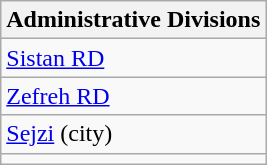<table class="wikitable">
<tr>
<th>Administrative Divisions</th>
</tr>
<tr>
<td><a href='#'>Sistan RD</a></td>
</tr>
<tr>
<td><a href='#'>Zefreh RD</a></td>
</tr>
<tr>
<td><a href='#'>Sejzi</a> (city)</td>
</tr>
<tr>
<td colspan=1></td>
</tr>
</table>
